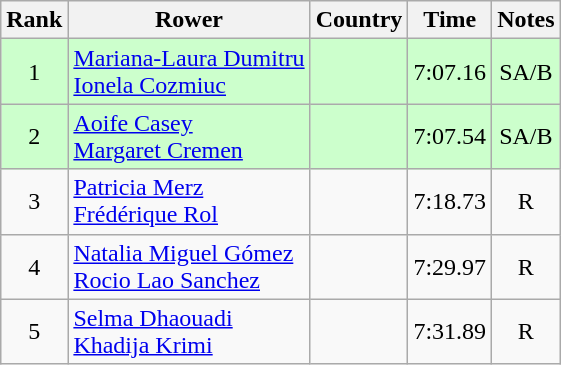<table class="wikitable" style="text-align:center">
<tr>
<th>Rank</th>
<th>Rower</th>
<th>Country</th>
<th>Time</th>
<th>Notes</th>
</tr>
<tr bgcolor=ccffcc>
<td>1</td>
<td align="left"><a href='#'>Mariana-Laura Dumitru</a><br><a href='#'>Ionela Cozmiuc</a></td>
<td align="left"></td>
<td>7:07.16</td>
<td>SA/B</td>
</tr>
<tr bgcolor=ccffcc>
<td>2</td>
<td align="left"><a href='#'>Aoife Casey</a><br><a href='#'>Margaret Cremen</a></td>
<td align="left"></td>
<td>7:07.54</td>
<td>SA/B</td>
</tr>
<tr>
<td>3</td>
<td align="left"><a href='#'>Patricia Merz</a><br><a href='#'>Frédérique Rol</a></td>
<td align="left"></td>
<td>7:18.73</td>
<td>R</td>
</tr>
<tr>
<td>4</td>
<td align="left"><a href='#'>Natalia Miguel Gómez</a><br><a href='#'>Rocio Lao Sanchez</a></td>
<td align="left"></td>
<td>7:29.97</td>
<td>R</td>
</tr>
<tr>
<td>5</td>
<td align="left"><a href='#'>Selma Dhaouadi</a><br><a href='#'>Khadija Krimi</a></td>
<td align="left"></td>
<td>7:31.89</td>
<td>R</td>
</tr>
</table>
